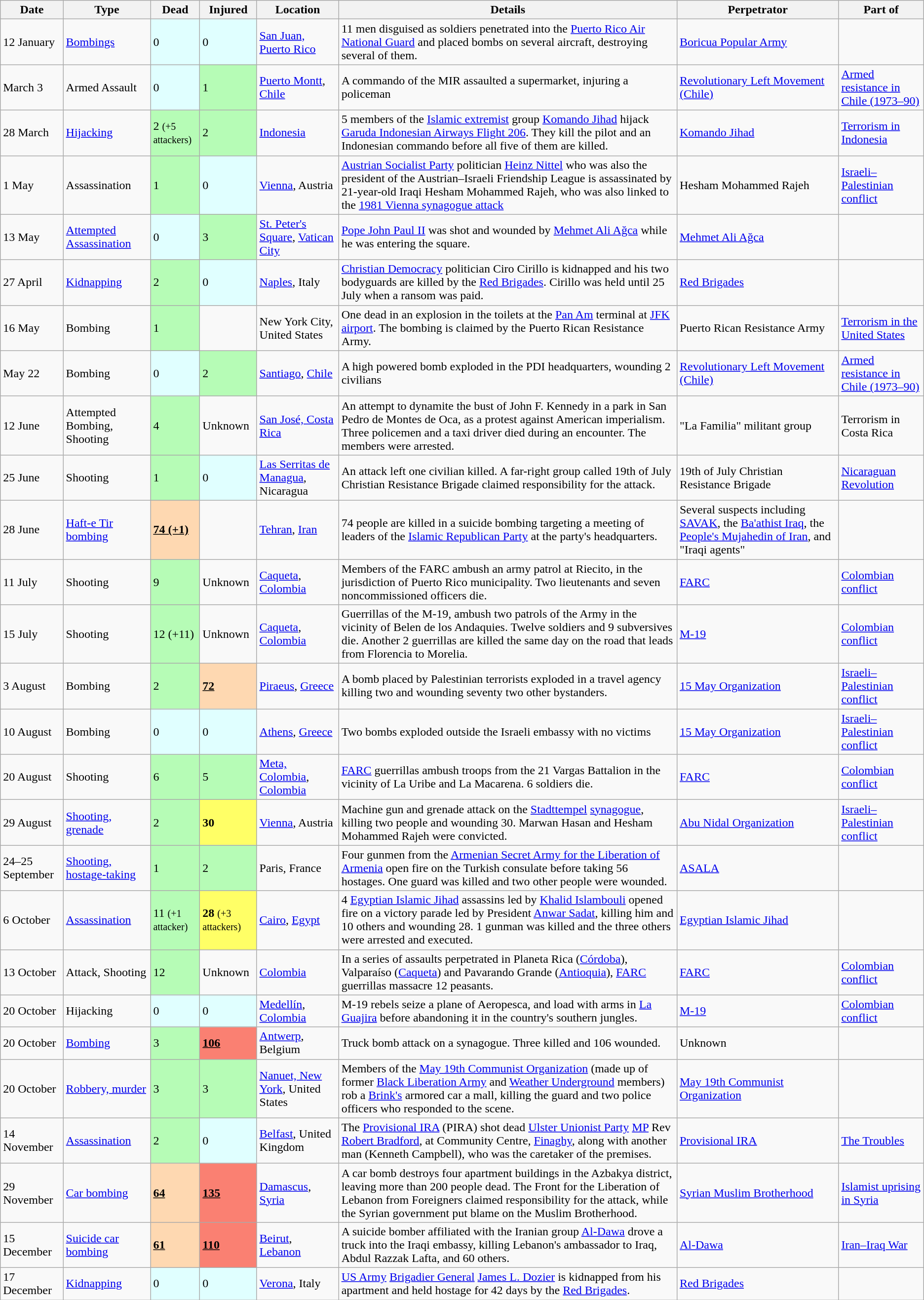<table class="wikitable sortable">
<tr>
<th>Date</th>
<th>Type</th>
<th data-sort-type="number">Dead</th>
<th data-sort-type="number">Injured</th>
<th>Location</th>
<th class="unsortable">Details</th>
<th>Perpetrator</th>
<th>Part of<br></th>
</tr>
<tr>
<td>12 January</td>
<td><a href='#'>Bombings</a></td>
<td style="background:#E0FFFF">0</td>
<td style="background:#E0FFFF">0</td>
<td><a href='#'>San Juan, Puerto Rico</a></td>
<td>11 men disguised as soldiers penetrated into the <a href='#'>Puerto Rico Air National Guard</a> and placed bombs on several aircraft, destroying several of them.</td>
<td><a href='#'>Boricua Popular Army</a></td>
<td></td>
</tr>
<tr>
<td>March 3</td>
<td>Armed Assault</td>
<td style="background:#E0FFFF">0</td>
<td style="background:#B6FCB6">1</td>
<td><a href='#'>Puerto Montt</a>, <a href='#'>Chile</a></td>
<td>A commando of the MIR assaulted a supermarket, injuring a policeman</td>
<td><a href='#'>Revolutionary Left Movement (Chile)</a></td>
<td><a href='#'>Armed resistance in Chile (1973–90)</a></td>
</tr>
<tr>
<td>28 March</td>
<td><a href='#'>Hijacking</a></td>
<td style="background:#B6FCB6">2 <small> (+5 attackers) </small></td>
<td style="background:#B6FCB6">2</td>
<td><a href='#'>Indonesia</a></td>
<td>5 members of the <a href='#'>Islamic extremist</a> group <a href='#'>Komando Jihad</a> hijack <a href='#'>Garuda Indonesian Airways Flight 206</a>. They kill the pilot and an Indonesian commando before all five of them are killed.</td>
<td><a href='#'>Komando Jihad</a></td>
<td><a href='#'>Terrorism in Indonesia</a></td>
</tr>
<tr>
<td>1 May</td>
<td>Assassination</td>
<td style="background:#B6FCB6">1</td>
<td style="background:#E0FFFF">0</td>
<td><a href='#'>Vienna</a>, Austria</td>
<td><a href='#'>Austrian Socialist Party</a> politician <a href='#'>Heinz Nittel</a> who was also the president of the Austrian–Israeli Friendship League is assassinated by 21-year-old Iraqi Hesham Mohammed Rajeh, who was also linked to the <a href='#'>1981 Vienna synagogue attack</a></td>
<td>Hesham Mohammed Rajeh</td>
<td><a href='#'>Israeli–Palestinian conflict</a></td>
</tr>
<tr>
<td>13 May</td>
<td><a href='#'>Attempted Assassination</a></td>
<td style="background:#E0FFFF">0</td>
<td style="background:#B6FCB6">3</td>
<td><a href='#'>St. Peter's Square</a>, <a href='#'>Vatican City</a></td>
<td><a href='#'>Pope John Paul II</a> was shot and wounded by <a href='#'>Mehmet Ali Ağca</a> while he was entering the square.</td>
<td><a href='#'>Mehmet Ali Ağca</a></td>
<td></td>
</tr>
<tr>
<td>27 April</td>
<td><a href='#'>Kidnapping</a></td>
<td style="background:#B6FCB6">2</td>
<td style="background:#E0FFFF">0</td>
<td><a href='#'>Naples</a>, Italy</td>
<td><a href='#'>Christian Democracy</a> politician Ciro Cirillo is kidnapped and his two bodyguards are killed by the <a href='#'>Red Brigades</a>. Cirillo was held until 25 July when a ransom was paid.</td>
<td><a href='#'>Red Brigades</a></td>
<td></td>
</tr>
<tr>
<td>16 May</td>
<td>Bombing</td>
<td style="background:#B6FCB6">1</td>
<td></td>
<td>New York City, United States</td>
<td>One dead in an explosion in the toilets at the <a href='#'>Pan Am</a> terminal at <a href='#'>JFK airport</a>. The bombing is claimed by the Puerto Rican Resistance Army.</td>
<td>Puerto Rican Resistance Army</td>
<td><a href='#'>Terrorism in the United States</a></td>
</tr>
<tr>
<td>May 22</td>
<td>Bombing</td>
<td style="background:#E0FFFF">0</td>
<td style="background:#B6FCB6">2</td>
<td><a href='#'>Santiago</a>, <a href='#'>Chile</a></td>
<td>A high powered bomb exploded in the PDI headquarters, wounding 2 civilians</td>
<td><a href='#'>Revolutionary Left Movement (Chile)</a></td>
<td><a href='#'>Armed resistance in Chile (1973–90)</a></td>
</tr>
<tr>
<td>12 June</td>
<td>Attempted Bombing, Shooting</td>
<td style="background:#B6FCB6">4</td>
<td>Unknown</td>
<td><a href='#'>San José, Costa Rica</a></td>
<td>An attempt to dynamite the bust of John F. Kennedy in a park in San Pedro de Montes de Oca, as a protest against American imperialism. Three policemen and a taxi driver died during an encounter. The members were arrested.</td>
<td>"La Familia" militant group</td>
<td>Terrorism in Costa Rica</td>
</tr>
<tr>
<td>25 June</td>
<td>Shooting</td>
<td style="background:#B6FCB6">1</td>
<td style="background:#E0FFFF">0</td>
<td><a href='#'>Las Serritas de Managua</a>, Nicaragua</td>
<td>An attack left one civilian killed. A far-right group called 19th of July Christian Resistance Brigade claimed responsibility for the attack.</td>
<td>19th of July Christian Resistance Brigade</td>
<td><a href='#'>Nicaraguan Revolution</a></td>
</tr>
<tr>
<td>28 June</td>
<td><a href='#'>Haft-e Tir bombing</a></td>
<td style="background:#FED8B1"><u><strong>74 (+1)</strong></u></td>
<td></td>
<td><a href='#'>Tehran</a>, <a href='#'>Iran</a></td>
<td>74 people are killed in a suicide bombing targeting a meeting of leaders of the <a href='#'>Islamic Republican Party</a> at the party's headquarters.</td>
<td>Several suspects including <a href='#'>SAVAK</a>, the <a href='#'>Ba'athist Iraq</a>, the <a href='#'>People's Mujahedin of Iran</a>, and "Iraqi agents"</td>
<td></td>
</tr>
<tr>
<td>11 July</td>
<td>Shooting</td>
<td style="background:#B6FCB6">9</td>
<td>Unknown</td>
<td><a href='#'>Caqueta</a>, <a href='#'>Colombia</a></td>
<td>Members of the FARC ambush an army patrol at Riecito, in the jurisdiction of Puerto Rico municipality. Two lieutenants and seven noncommissioned officers die.</td>
<td><a href='#'>FARC</a></td>
<td><a href='#'>Colombian conflict</a></td>
</tr>
<tr>
<td>15 July</td>
<td>Shooting</td>
<td style="background:#B6FCB6">12 (+11)</td>
<td>Unknown</td>
<td><a href='#'>Caqueta</a>, <a href='#'>Colombia</a></td>
<td>Guerrillas of the M-19, ambush two patrols of the Army in the vicinity of Belen de los Andaquies. Twelve soldiers and 9 subversives die. Another 2 guerrillas are killed the same day on the road that leads from Florencia to Morelia.</td>
<td><a href='#'>M-19</a></td>
<td><a href='#'>Colombian conflict</a></td>
</tr>
<tr>
<td>3 August</td>
<td>Bombing</td>
<td style="background:#B6FCB6">2</td>
<td style="background:#FED8B1"><u><strong>72</strong></u></td>
<td><a href='#'>Piraeus</a>, <a href='#'>Greece</a></td>
<td>A bomb placed by Palestinian terrorists exploded in a travel agency killing two and wounding seventy two other bystanders.</td>
<td><a href='#'>15 May Organization</a></td>
<td><a href='#'>Israeli–Palestinian conflict</a></td>
</tr>
<tr>
<td>10 August</td>
<td>Bombing</td>
<td style="background:#E0FFFF">0</td>
<td style="background:#E0FFFF">0</td>
<td><a href='#'>Athens</a>, <a href='#'>Greece</a></td>
<td>Two bombs exploded outside the Israeli embassy with no victims</td>
<td><a href='#'>15 May Organization</a></td>
<td><a href='#'>Israeli–Palestinian conflict</a></td>
</tr>
<tr>
<td>20 August</td>
<td>Shooting</td>
<td style="background:#B6FCB6">6</td>
<td style="background:#B6FCB6">5</td>
<td><a href='#'>Meta, Colombia</a>, <a href='#'>Colombia</a></td>
<td><a href='#'>FARC</a> guerrillas ambush troops from the 21 Vargas Battalion in the vicinity of La Uribe and La Macarena. 6 soldiers die.</td>
<td><a href='#'>FARC</a></td>
<td><a href='#'>Colombian conflict</a></td>
</tr>
<tr>
<td>29 August</td>
<td><a href='#'>Shooting, grenade</a></td>
<td style="background:#B6FCB6">2</td>
<td style="background:#FFFF66"><strong>30</strong></td>
<td><a href='#'>Vienna</a>, Austria</td>
<td>Machine gun and grenade attack on the <a href='#'>Stadttempel</a> <a href='#'>synagogue</a>, killing two people and wounding 30. Marwan Hasan and Hesham Mohammed Rajeh were convicted.</td>
<td><a href='#'>Abu Nidal Organization</a></td>
<td><a href='#'>Israeli–Palestinian conflict</a></td>
</tr>
<tr>
<td>24–25 September</td>
<td><a href='#'>Shooting, hostage-taking</a></td>
<td style="background:#B6FCB6">1</td>
<td style="background:#B6FCB6">2</td>
<td>Paris, France</td>
<td>Four gunmen from the <a href='#'>Armenian Secret Army for the Liberation of Armenia</a> open fire on the Turkish consulate before taking 56 hostages. One guard was killed and two other people were wounded.</td>
<td><a href='#'>ASALA</a></td>
<td></td>
</tr>
<tr>
<td>6 October</td>
<td><a href='#'>Assassination</a></td>
<td style="background:#B6FCB6">11 <small> (+1 attacker) </small></td>
<td style="background:#FFFF66"><strong>28</strong> <small> (+3 attackers) </small></td>
<td><a href='#'>Cairo</a>, <a href='#'>Egypt</a></td>
<td>4 <a href='#'>Egyptian Islamic Jihad</a> assassins led by <a href='#'>Khalid Islambouli</a> opened fire on a victory parade led by President <a href='#'>Anwar Sadat</a>, killing him and 10 others and wounding 28. 1 gunman was killed and the three others were arrested and executed.</td>
<td><a href='#'>Egyptian Islamic Jihad</a></td>
<td></td>
</tr>
<tr>
<td>13 October</td>
<td>Attack, Shooting</td>
<td style="background:#B6FCB6">12</td>
<td>Unknown</td>
<td><a href='#'>Colombia</a></td>
<td>In a series of assaults perpetrated in Planeta Rica (<a href='#'>Córdoba</a>), Valparaíso (<a href='#'>Caqueta</a>) and Pavarando Grande (<a href='#'>Antioquia</a>), <a href='#'>FARC</a> guerrillas massacre 12 peasants.</td>
<td><a href='#'>FARC</a></td>
<td><a href='#'>Colombian conflict</a></td>
</tr>
<tr>
<td>20 October</td>
<td>Hijacking</td>
<td style="background:#E0FFFF">0</td>
<td style="background:#E0FFFF">0</td>
<td><a href='#'>Medellín</a>, <a href='#'>Colombia</a></td>
<td>M-19 rebels seize a plane of Aeropesca, and load with arms in <a href='#'>La Guajira</a> before abandoning it in the country's southern jungles.</td>
<td><a href='#'>M-19</a></td>
<td><a href='#'>Colombian conflict</a></td>
</tr>
<tr>
<td>20 October</td>
<td><a href='#'>Bombing</a></td>
<td style="background:#B6FCB6">3</td>
<td style="background:#FA8072"><u><strong>106</strong></u></td>
<td><a href='#'>Antwerp</a>, Belgium</td>
<td>Truck bomb attack on a synagogue. Three killed and 106 wounded.</td>
<td>Unknown</td>
<td></td>
</tr>
<tr>
<td>20 October</td>
<td><a href='#'>Robbery, murder</a></td>
<td style="background:#B6FCB6">3</td>
<td style="background:#B6FCB6">3</td>
<td><a href='#'>Nanuet, New York</a>, United States</td>
<td>Members of the <a href='#'>May 19th Communist Organization</a> (made up of former <a href='#'>Black Liberation Army</a> and <a href='#'>Weather Underground</a> members) rob a <a href='#'>Brink's</a> armored car a mall, killing the guard and two police officers who responded to the scene.</td>
<td><a href='#'>May 19th Communist Organization</a></td>
<td></td>
</tr>
<tr>
<td>14 November</td>
<td><a href='#'>Assassination</a></td>
<td style="background:#B6FCB6">2</td>
<td style="background:#E0FFFF">0</td>
<td><a href='#'>Belfast</a>, United Kingdom</td>
<td>The <a href='#'>Provisional IRA</a> (PIRA) shot dead <a href='#'>Ulster Unionist Party</a> <a href='#'>MP</a> Rev <a href='#'>Robert Bradford</a>, at Community Centre, <a href='#'>Finaghy</a>, along with another man (Kenneth Campbell), who was the caretaker of the premises.</td>
<td><a href='#'>Provisional IRA</a></td>
<td><a href='#'>The Troubles</a></td>
</tr>
<tr>
<td>29 November</td>
<td><a href='#'>Car bombing</a></td>
<td style="background:#FED8B1"><u><strong>64</strong></u></td>
<td style="background:#FA8072"><u><strong>135</strong></u></td>
<td><a href='#'>Damascus</a>, <a href='#'>Syria</a></td>
<td>A car bomb destroys four apartment buildings in the Azbakya district, leaving more than 200 people dead. The Front for the Liberation of Lebanon from Foreigners claimed responsibility for the attack, while the Syrian government put blame on the Muslim Brotherhood.</td>
<td><a href='#'>Syrian Muslim Brotherhood</a></td>
<td><a href='#'>Islamist uprising in Syria</a></td>
</tr>
<tr>
<td>15 December</td>
<td><a href='#'>Suicide car bombing</a></td>
<td style="background:#FED8B1"><u><strong>61</strong></u></td>
<td style="background:#FA8072"><u><strong>110</strong></u></td>
<td><a href='#'>Beirut</a>, <a href='#'>Lebanon</a></td>
<td>A suicide bomber affiliated with the Iranian group <a href='#'>Al-Dawa</a> drove a truck into the Iraqi embassy, killing Lebanon's ambassador to Iraq, Abdul Razzak Lafta, and 60 others.</td>
<td><a href='#'>Al-Dawa</a></td>
<td><a href='#'>Iran–Iraq War</a></td>
</tr>
<tr>
<td>17 December</td>
<td><a href='#'>Kidnapping</a></td>
<td style="background:#E0FFFF">0</td>
<td style="background:#E0FFFF">0</td>
<td><a href='#'>Verona</a>, Italy</td>
<td><a href='#'>US Army</a> <a href='#'>Brigadier General</a> <a href='#'>James L. Dozier</a> is kidnapped from his apartment and held hostage for 42 days by the <a href='#'>Red Brigades</a>.</td>
<td><a href='#'>Red Brigades</a></td>
<td></td>
</tr>
</table>
